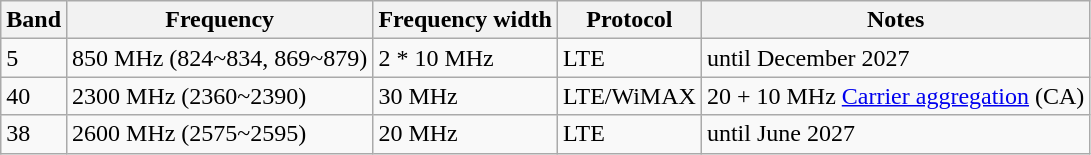<table class="wikitable sortable">
<tr>
<th>Band</th>
<th>Frequency</th>
<th>Frequency width</th>
<th>Protocol</th>
<th>Notes</th>
</tr>
<tr>
<td>5</td>
<td>850 MHz (824~834, 869~879)</td>
<td>2 * 10 MHz</td>
<td>LTE</td>
<td>until December 2027</td>
</tr>
<tr>
<td>40</td>
<td>2300 MHz (2360~2390)</td>
<td>30 MHz</td>
<td>LTE/WiMAX</td>
<td>20 + 10 MHz <a href='#'>Carrier aggregation</a> (CA)</td>
</tr>
<tr>
<td>38</td>
<td>2600 MHz (2575~2595)</td>
<td>20 MHz</td>
<td>LTE</td>
<td>until June 2027</td>
</tr>
</table>
